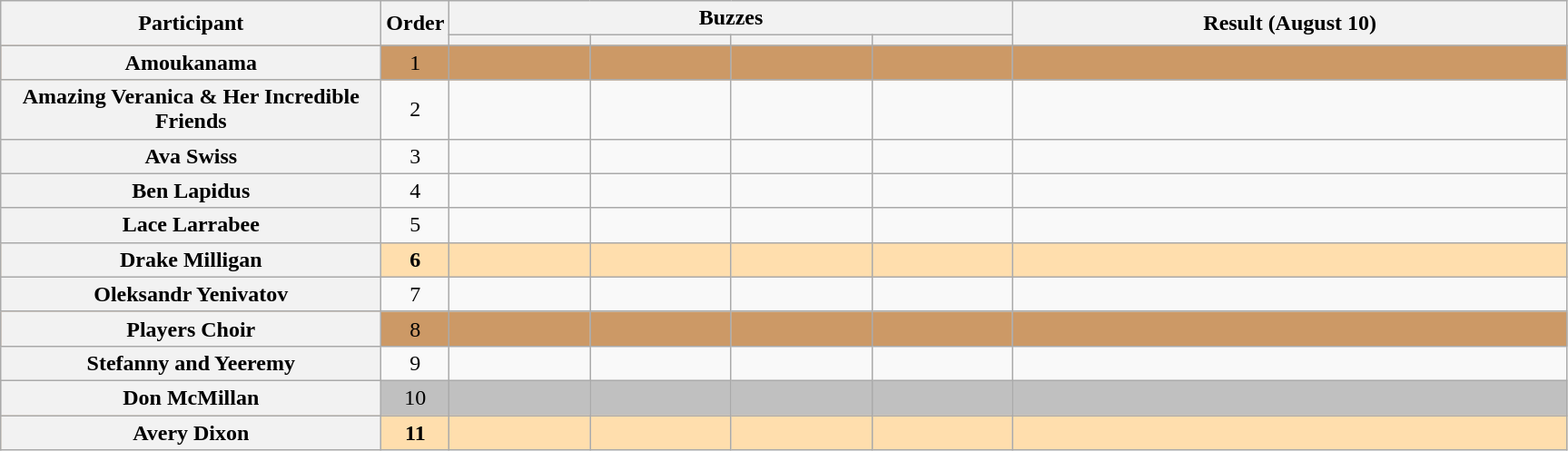<table class="wikitable plainrowheaders sortable" style="text-align:center;">
<tr>
<th scope="col" rowspan="2" class="unsortable" style="width:17em;">Participant</th>
<th scope="col" rowspan="2" style="width:1em;">Order</th>
<th scope="col" colspan="4" class="unsortable" style="width:24em;">Buzzes</th>
<th scope="col" rowspan="2" style="width:25em;">Result (August 10)</th>
</tr>
<tr>
<th scope="col" class="unsortable" style="width:6em;"></th>
<th scope="col" class="unsortable" style="width:6em;"></th>
<th scope="col" class="unsortable" style="width:6em;"></th>
<th scope="col" class="unsortable" style="width:6em;"></th>
</tr>
<tr bgcolor=#c96>
<th scope="row">Amoukanama</th>
<td>1</td>
<td style="text-align:center;"></td>
<td style="text-align:center;"></td>
<td style="text-align:center;"></td>
<td style="text-align:center;"></td>
<td></td>
</tr>
<tr>
<th scope="row">Amazing Veranica & Her Incredible Friends</th>
<td>2</td>
<td style="text-align:center;"></td>
<td style="text-align:center;"></td>
<td style="text-align:center;"></td>
<td style="text-align:center;"></td>
<td></td>
</tr>
<tr>
<th scope="row">Ava Swiss</th>
<td>3</td>
<td style="text-align:center;"></td>
<td style="text-align:center;"></td>
<td style="text-align:center;"></td>
<td style="text-align:center;"></td>
<td></td>
</tr>
<tr>
<th scope="row">Ben Lapidus</th>
<td>4</td>
<td style="text-align:center;"></td>
<td style="text-align:center;"></td>
<td style="text-align:center;"></td>
<td style="text-align:center;"></td>
<td></td>
</tr>
<tr>
<th scope="row">Lace Larrabee</th>
<td>5</td>
<td style="text-align:center;"></td>
<td style="text-align:center;"></td>
<td style="text-align:center;"></td>
<td style="text-align:center;"></td>
<td></td>
</tr>
<tr bgcolor=navajowhite>
<th scope="row"><strong>Drake Milligan</strong></th>
<td><strong>6</strong></td>
<td style="text-align:center;"></td>
<td style="text-align:center;"></td>
<td style="text-align:center;"></td>
<td style="text-align:center;"></td>
<td><strong></strong></td>
</tr>
<tr>
<th scope="row">Oleksandr Yenivatov</th>
<td>7</td>
<td style="text-align:center;"></td>
<td style="text-align:center;"></td>
<td style="text-align:center;"></td>
<td style="text-align:center;"></td>
<td></td>
</tr>
<tr bgcolor=#c96>
<th scope="row">Players Choir</th>
<td>8</td>
<td style="text-align:center;"></td>
<td style="text-align:center;"></td>
<td style="text-align:center;"></td>
<td style="text-align:center;"></td>
<td></td>
</tr>
<tr>
<th scope="row">Stefanny and Yeeremy</th>
<td>9</td>
<td style="text-align:center;"></td>
<td style="text-align:center;"></td>
<td style="text-align:center;"></td>
<td style="text-align:center;"></td>
<td></td>
</tr>
<tr bgcolor=silver>
<th scope="row">Don McMillan</th>
<td>10</td>
<td style="text-align:center;"></td>
<td style="text-align:center;"></td>
<td style="text-align:center;"></td>
<td style="text-align:center;"></td>
<td></td>
</tr>
<tr bgcolor=NavajoWhite>
<th scope="row"><strong>Avery Dixon</strong></th>
<td><strong>11</strong></td>
<td style="text-align:center;"></td>
<td style="text-align:center;"></td>
<td style="text-align:center;"></td>
<td style="text-align:center;"></td>
<td><strong></strong></td>
</tr>
</table>
